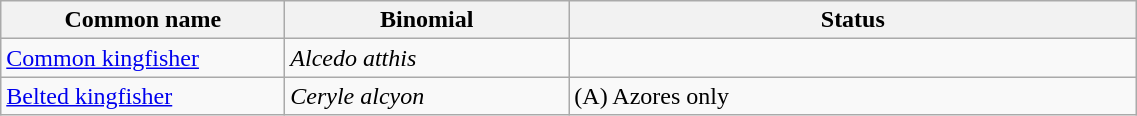<table width=60% class="wikitable">
<tr>
<th width=15%>Common name</th>
<th width=15%>Binomial</th>
<th width=30%>Status</th>
</tr>
<tr>
<td><a href='#'>Common kingfisher</a></td>
<td><em>Alcedo atthis</em></td>
<td></td>
</tr>
<tr>
<td><a href='#'>Belted kingfisher</a></td>
<td><em>Ceryle alcyon</em></td>
<td>(A) Azores only</td>
</tr>
</table>
